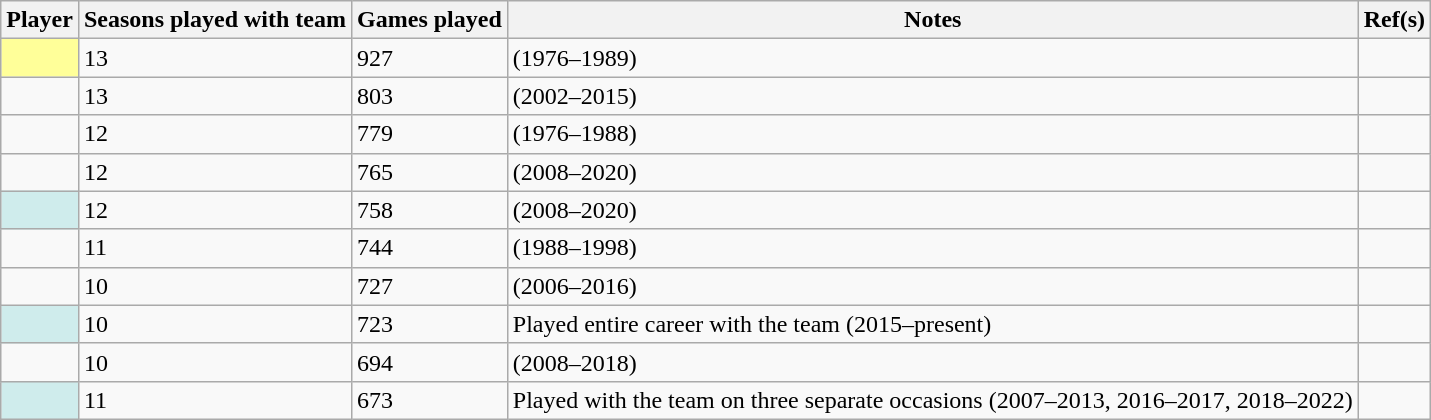<table class="wikitable sortable plainrowheaders">
<tr>
<th scope="col">Player</th>
<th scope="col">Seasons played with team</th>
<th scope="col">Games played</th>
<th scope="col">Notes</th>
<th scope="col" class="unsortable">Ref(s)</th>
</tr>
<tr>
<td style="background:#FFFF99"></td>
<td>13</td>
<td>927</td>
<td>(1976–1989)</td>
<td></td>
</tr>
<tr>
<td></td>
<td>13</td>
<td>803</td>
<td>(2002–2015)</td>
<td></td>
</tr>
<tr>
<td></td>
<td>12</td>
<td>779</td>
<td>(1976–1988)</td>
<td></td>
</tr>
<tr>
<td></td>
<td>12</td>
<td>765</td>
<td>(2008–2020)</td>
<td></td>
</tr>
<tr>
<td style="background:#CFECEC"></td>
<td>12</td>
<td>758</td>
<td>(2008–2020)</td>
<td></td>
</tr>
<tr>
<td></td>
<td>11</td>
<td>744</td>
<td>(1988–1998)</td>
<td></td>
</tr>
<tr>
<td></td>
<td>10</td>
<td>727</td>
<td>(2006–2016)</td>
<td></td>
</tr>
<tr>
<td style="background:#CFECEC"></td>
<td>10</td>
<td>723</td>
<td>Played entire career with the team (2015–present)</td>
<td></td>
</tr>
<tr>
<td></td>
<td>10</td>
<td>694</td>
<td>(2008–2018)</td>
<td></td>
</tr>
<tr>
<td style="background:#CFECEC"></td>
<td>11</td>
<td>673</td>
<td>Played with the team on three separate occasions (2007–2013, 2016–2017, 2018–2022)</td>
<td></td>
</tr>
</table>
